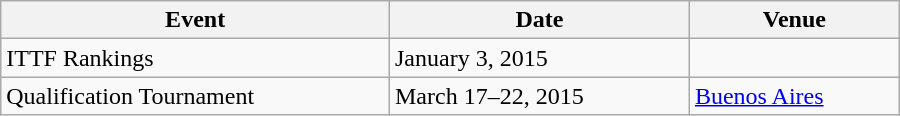<table class="wikitable" width=600>
<tr>
<th>Event</th>
<th>Date</th>
<th>Venue</th>
</tr>
<tr>
<td>ITTF Rankings</td>
<td>January 3, 2015</td>
<td></td>
</tr>
<tr>
<td>Qualification Tournament</td>
<td>March 17–22, 2015</td>
<td> <a href='#'>Buenos Aires</a></td>
</tr>
</table>
